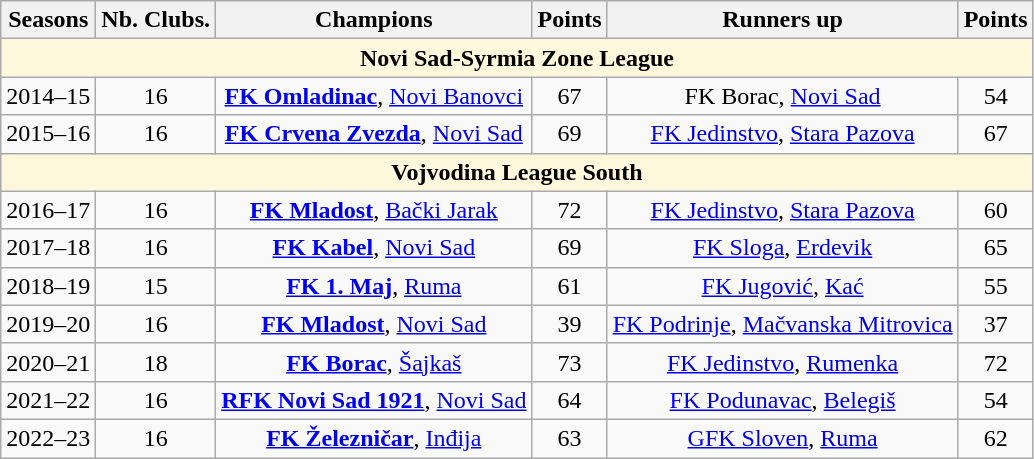<table class="wikitable" style="text-align:center;">
<tr>
<th>Seasons</th>
<th>Nb. Clubs.</th>
<th>Champions</th>
<th>Points</th>
<th>Runners up</th>
<th>Points</th>
</tr>
<tr bgcolor="#FFF8DC">
<td colspan=6 align=center><strong>Novi Sad-Syrmia Zone League</strong></td>
</tr>
<tr>
<td>2014–15</td>
<td>16</td>
<td><strong><a href='#'>FK Omladinac</a></strong>, <a href='#'>Novi Banovci</a></td>
<td>67</td>
<td>FK Borac, <a href='#'>Novi Sad</a></td>
<td>54</td>
</tr>
<tr>
<td>2015–16</td>
<td>16</td>
<td><strong><a href='#'>FK Crvena Zvezda</a></strong>, <a href='#'>Novi Sad</a></td>
<td>69</td>
<td><a href='#'>FK Jedinstvo</a>, <a href='#'>Stara Pazova</a></td>
<td>67</td>
</tr>
<tr bgcolor="#FF F8 DC">
<td colspan=6 align=center><strong>Vojvodina League South</strong></td>
</tr>
<tr>
<td>2016–17</td>
<td>16</td>
<td><strong><a href='#'>FK Mladost</a></strong>, <a href='#'>Bački Jarak</a></td>
<td>72</td>
<td><a href='#'>FK Jedinstvo</a>, <a href='#'>Stara Pazova</a></td>
<td>60</td>
</tr>
<tr>
<td>2017–18</td>
<td>16</td>
<td><strong><a href='#'>FK Kabel</a></strong>, <a href='#'>Novi Sad</a></td>
<td>69</td>
<td><a href='#'>FK Sloga</a>, <a href='#'>Erdevik</a></td>
<td>65</td>
</tr>
<tr>
<td>2018–19</td>
<td>15</td>
<td><strong><a href='#'>FK 1. Maj</a></strong>, <a href='#'>Ruma</a></td>
<td>61</td>
<td><a href='#'>FK Jugović</a>, <a href='#'>Kać</a></td>
<td>55</td>
</tr>
<tr>
<td>2019–20</td>
<td>16</td>
<td><strong><a href='#'>FK Mladost</a></strong>, <a href='#'>Novi Sad</a></td>
<td>39</td>
<td><a href='#'>FK Podrinje</a>, <a href='#'>Mačvanska Mitrovica</a></td>
<td>37</td>
</tr>
<tr>
<td>2020–21</td>
<td>18</td>
<td><strong><a href='#'>FK Borac</a></strong>, <a href='#'>Šajkaš</a></td>
<td>73</td>
<td><a href='#'>FK Jedinstvo</a>, <a href='#'>Rumenka</a></td>
<td>72</td>
</tr>
<tr>
<td>2021–22</td>
<td>16</td>
<td><strong><a href='#'>RFK Novi Sad 1921</a></strong>, <a href='#'>Novi Sad</a></td>
<td>64</td>
<td><a href='#'>FK Podunavac</a>, <a href='#'>Belegiš</a></td>
<td>54</td>
</tr>
<tr>
<td>2022–23</td>
<td>16</td>
<td><strong><a href='#'>FK Železničar</a></strong>, <a href='#'>Inđija</a></td>
<td>63</td>
<td><a href='#'>GFK Sloven</a>, <a href='#'>Ruma</a></td>
<td>62</td>
</tr>
</table>
